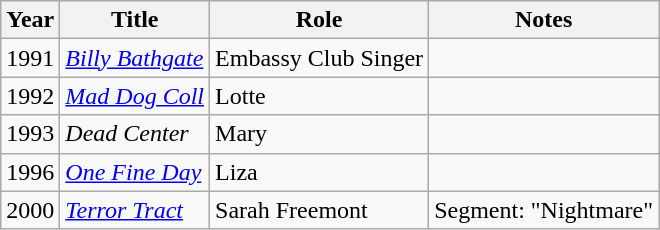<table class="wikitable sortable">
<tr>
<th>Year</th>
<th>Title</th>
<th>Role</th>
<th>Notes</th>
</tr>
<tr>
<td>1991</td>
<td><em><a href='#'>Billy Bathgate</a></em></td>
<td>Embassy Club Singer</td>
<td></td>
</tr>
<tr>
<td>1992</td>
<td><em><a href='#'>Mad Dog Coll</a></em></td>
<td>Lotte</td>
<td></td>
</tr>
<tr>
<td>1993</td>
<td><em>Dead Center</em></td>
<td>Mary</td>
<td></td>
</tr>
<tr>
<td>1996</td>
<td><em><a href='#'>One Fine Day</a></em></td>
<td>Liza</td>
<td></td>
</tr>
<tr>
<td>2000</td>
<td><em><a href='#'>Terror Tract</a></em></td>
<td>Sarah Freemont</td>
<td>Segment: "Nightmare"</td>
</tr>
</table>
